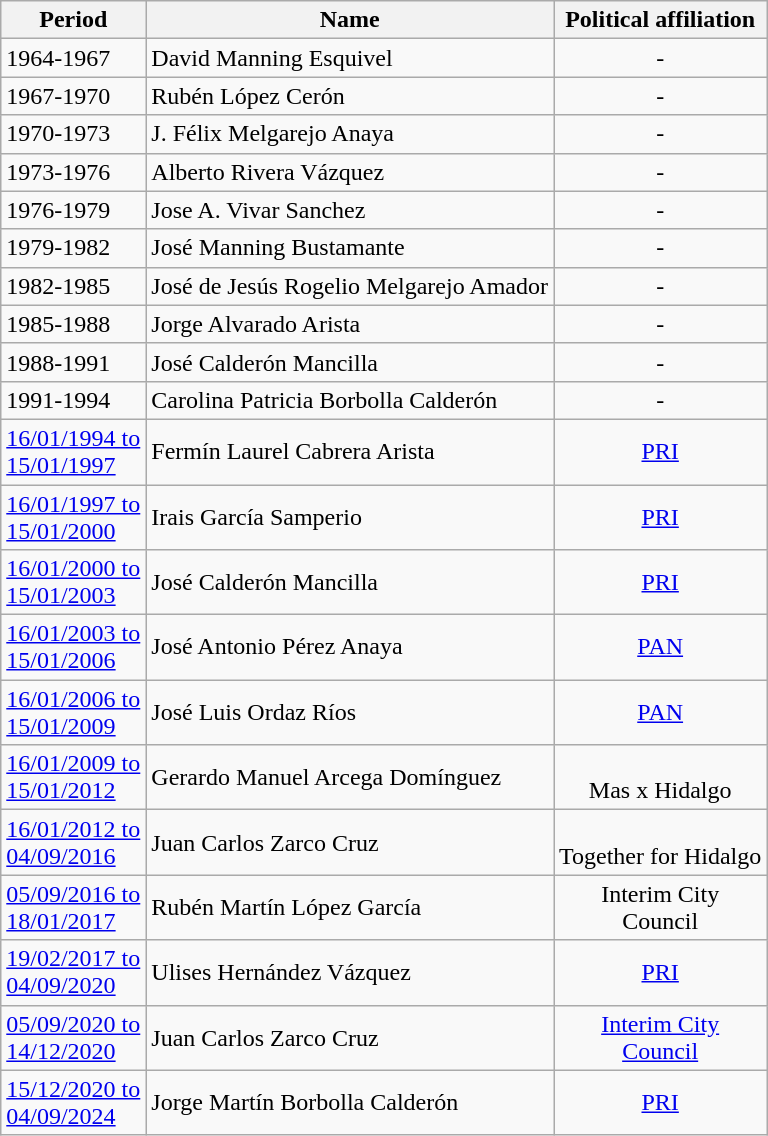<table class=wikitable>
<tr>
<th>Period</th>
<th>Name</th>
<th>Political affiliation</th>
</tr>
<tr>
<td>1964-1967</td>
<td>David Manning Esquivel</td>
<td align=center>-</td>
</tr>
<tr>
<td>1967-1970</td>
<td>Rubén López Cerón</td>
<td align=center>-</td>
</tr>
<tr>
<td>1970-1973</td>
<td>J. Félix Melgarejo Anaya</td>
<td align=center>-</td>
</tr>
<tr>
<td>1973-1976</td>
<td>Alberto Rivera Vázquez</td>
<td align=center>-</td>
</tr>
<tr>
<td>1976-1979</td>
<td>Jose A. Vivar Sanchez</td>
<td align=center>-</td>
</tr>
<tr>
<td>1979-1982</td>
<td>José Manning Bustamante</td>
<td align=center>-</td>
</tr>
<tr>
<td>1982-1985</td>
<td>José de Jesús Rogelio Melgarejo Amador</td>
<td align=center>-</td>
</tr>
<tr>
<td>1985-1988</td>
<td>Jorge Alvarado Arista</td>
<td align=center>-</td>
</tr>
<tr>
<td>1988-1991</td>
<td>José Calderón Mancilla</td>
<td align=center>-</td>
</tr>
<tr>
<td>1991-1994</td>
<td>Carolina Patricia Borbolla Calderón</td>
<td align=center>-</td>
</tr>
<tr>
<td><a href='#'>16/01/1994 to <br> 15/01/1997</a></td>
<td>Fermín Laurel Cabrera Arista</td>
<td align=center> <a href='#'>PRI</a></td>
</tr>
<tr>
<td><a href='#'>16/01/1997 to <br> 15/01/2000</a></td>
<td>Irais García Samperio</td>
<td align=center> <a href='#'>PRI</a></td>
</tr>
<tr>
<td><a href='#'>16/01/2000 to <br> 15/01/2003</a></td>
<td>José Calderón Mancilla</td>
<td align=center> <a href='#'>PRI</a></td>
</tr>
<tr>
<td><a href='#'>16/01/2003 to <br> 15/01/2006</a></td>
<td>José Antonio Pérez Anaya</td>
<td align=center> <a href='#'>PAN</a></td>
</tr>
<tr>
<td><a href='#'>16/01/2006 to <br> 15/01/2009</a></td>
<td>José Luis Ordaz Ríos</td>
<td align=center> <a href='#'>PAN</a></td>
</tr>
<tr>
<td><a href='#'>16/01/2009 to <br> 15/01/2012</a></td>
<td>Gerardo Manuel Arcega Domínguez</td>
<td align=center>  <br> Mas x Hidalgo</td>
</tr>
<tr>
<td><a href='#'>16/01/2012 to <br> 04/09/2016</a></td>
<td>Juan Carlos Zarco Cruz</td>
<td align=center>   <br> Together for Hidalgo</td>
</tr>
<tr>
<td><a href='#'>05/09/2016 to <br> 18/01/2017</a></td>
<td>Rubén Martín López García</td>
<td align=center>Interim City <br> Council</td>
</tr>
<tr>
<td><a href='#'>19/02/2017 to <br> 04/09/2020</a></td>
<td>Ulises Hernández Vázquez</td>
<td align=center> <a href='#'>PRI</a></td>
</tr>
<tr>
<td><a href='#'>05/09/2020 to <br> 14/12/2020</a></td>
<td>Juan Carlos Zarco Cruz</td>
<td align=center><a href='#'>Interim City <br> Council</a></td>
</tr>
<tr>
<td><a href='#'>15/12/2020 to <br> 04/09/2024</a></td>
<td>Jorge Martín Borbolla Calderón</td>
<td align=center> <a href='#'>PRI</a></td>
</tr>
</table>
